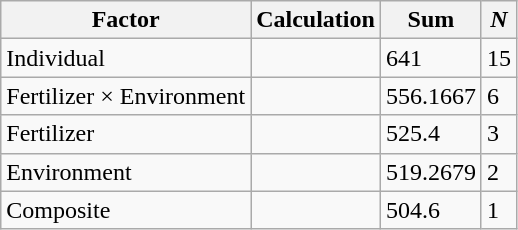<table class="wikitable">
<tr>
<th>Factor</th>
<th>Calculation</th>
<th>Sum</th>
<th><em>N</em></th>
</tr>
<tr>
<td>Individual</td>
<td></td>
<td>641</td>
<td>15</td>
</tr>
<tr>
<td>Fertilizer × Environment</td>
<td></td>
<td>556.1667</td>
<td>6</td>
</tr>
<tr>
<td>Fertilizer</td>
<td></td>
<td>525.4</td>
<td>3</td>
</tr>
<tr>
<td>Environment</td>
<td></td>
<td>519.2679</td>
<td>2</td>
</tr>
<tr>
<td>Composite</td>
<td></td>
<td>504.6</td>
<td>1</td>
</tr>
</table>
